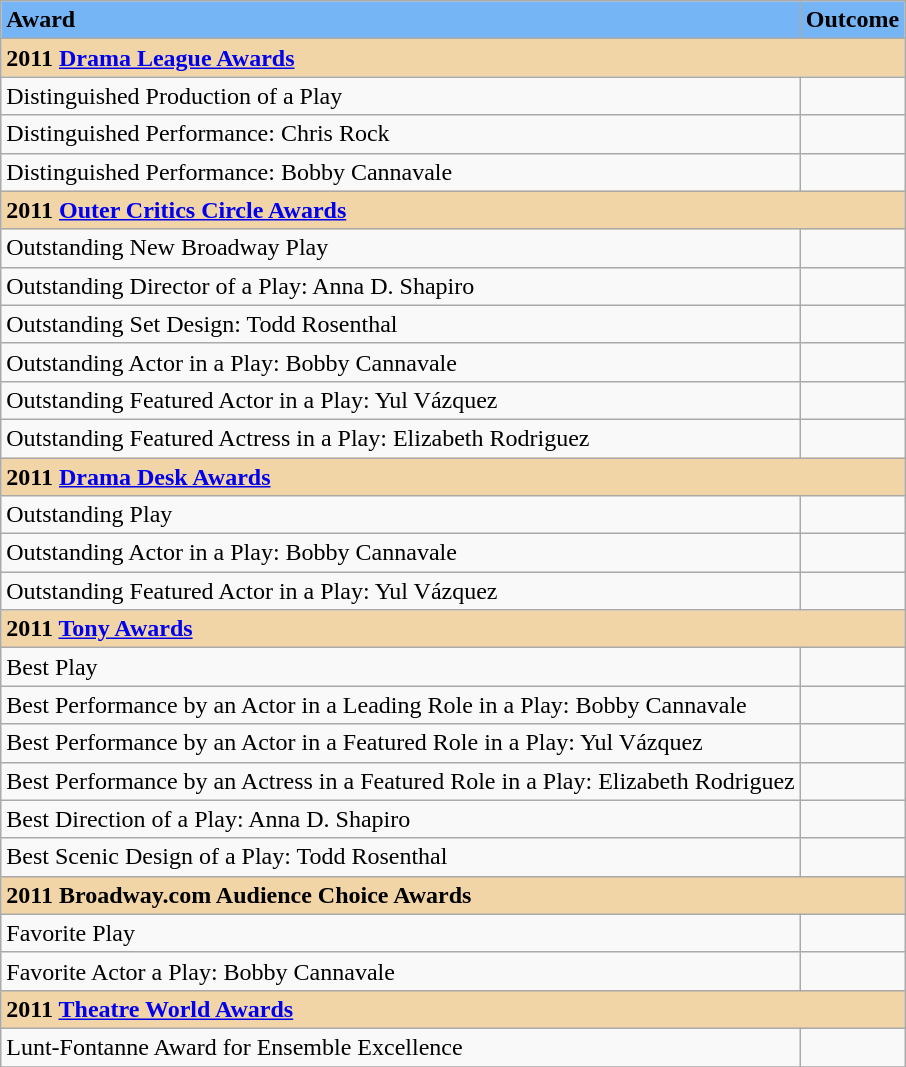<table class="wikitable">
<tr>
<td bgcolor="#75B5F6"><strong>Award</strong></td>
<td bgcolor="#75B5F6"><strong>Outcome</strong></td>
</tr>
<tr>
<td colspan="3" bgcolor="#F2D5A6"><strong>2011 <a href='#'>Drama League Awards</a></strong></td>
</tr>
<tr>
<td>Distinguished Production of a Play</td>
<td></td>
</tr>
<tr>
<td>Distinguished Performance: Chris Rock</td>
<td></td>
</tr>
<tr>
<td>Distinguished Performance: Bobby Cannavale</td>
<td></td>
</tr>
<tr>
<td colspan="3" bgcolor="#F2D5A6"><strong>2011 <a href='#'>Outer Critics Circle Awards</a></strong></td>
</tr>
<tr>
<td>Outstanding New Broadway Play</td>
<td></td>
</tr>
<tr>
<td>Outstanding Director of a Play: Anna D. Shapiro</td>
<td></td>
</tr>
<tr>
<td>Outstanding Set Design: Todd Rosenthal</td>
<td></td>
</tr>
<tr>
<td>Outstanding Actor in a Play: Bobby Cannavale</td>
<td></td>
</tr>
<tr>
<td>Outstanding Featured Actor in a Play: Yul Vázquez</td>
<td></td>
</tr>
<tr>
<td>Outstanding Featured Actress in a Play: Elizabeth Rodriguez</td>
<td></td>
</tr>
<tr>
<td colspan="3" bgcolor="#F2D5A6"><strong>2011 <a href='#'>Drama Desk Awards</a></strong></td>
</tr>
<tr>
<td>Outstanding Play</td>
<td></td>
</tr>
<tr>
<td>Outstanding Actor in a Play: Bobby Cannavale</td>
<td></td>
</tr>
<tr>
<td>Outstanding Featured Actor in a Play: Yul Vázquez</td>
<td></td>
</tr>
<tr>
<td colspan="3" bgcolor="#F2D5A6"><strong>2011 <a href='#'>Tony Awards</a></strong></td>
</tr>
<tr>
<td>Best Play</td>
<td></td>
</tr>
<tr>
<td>Best Performance by an Actor in a Leading Role in a Play: Bobby Cannavale</td>
<td></td>
</tr>
<tr>
<td>Best Performance by an Actor in a Featured Role in a Play: Yul Vázquez</td>
<td></td>
</tr>
<tr>
<td>Best Performance by an Actress in a Featured Role in a Play: Elizabeth Rodriguez</td>
<td></td>
</tr>
<tr>
<td>Best Direction of a Play: Anna D. Shapiro</td>
<td></td>
</tr>
<tr>
<td>Best Scenic Design of a Play: Todd Rosenthal</td>
<td></td>
</tr>
<tr>
<td colspan="3" bgcolor="#F2D5A6"><strong>2011 Broadway.com Audience Choice Awards</strong></td>
</tr>
<tr>
<td>Favorite Play</td>
<td></td>
</tr>
<tr>
<td>Favorite Actor a Play: Bobby Cannavale</td>
<td></td>
</tr>
<tr>
<td colspan="3" bgcolor="#F2D5A6"><strong>2011 <a href='#'>Theatre World Awards</a></strong></td>
</tr>
<tr>
<td>Lunt-Fontanne Award for Ensemble Excellence</td>
<td></td>
</tr>
<tr>
</tr>
</table>
